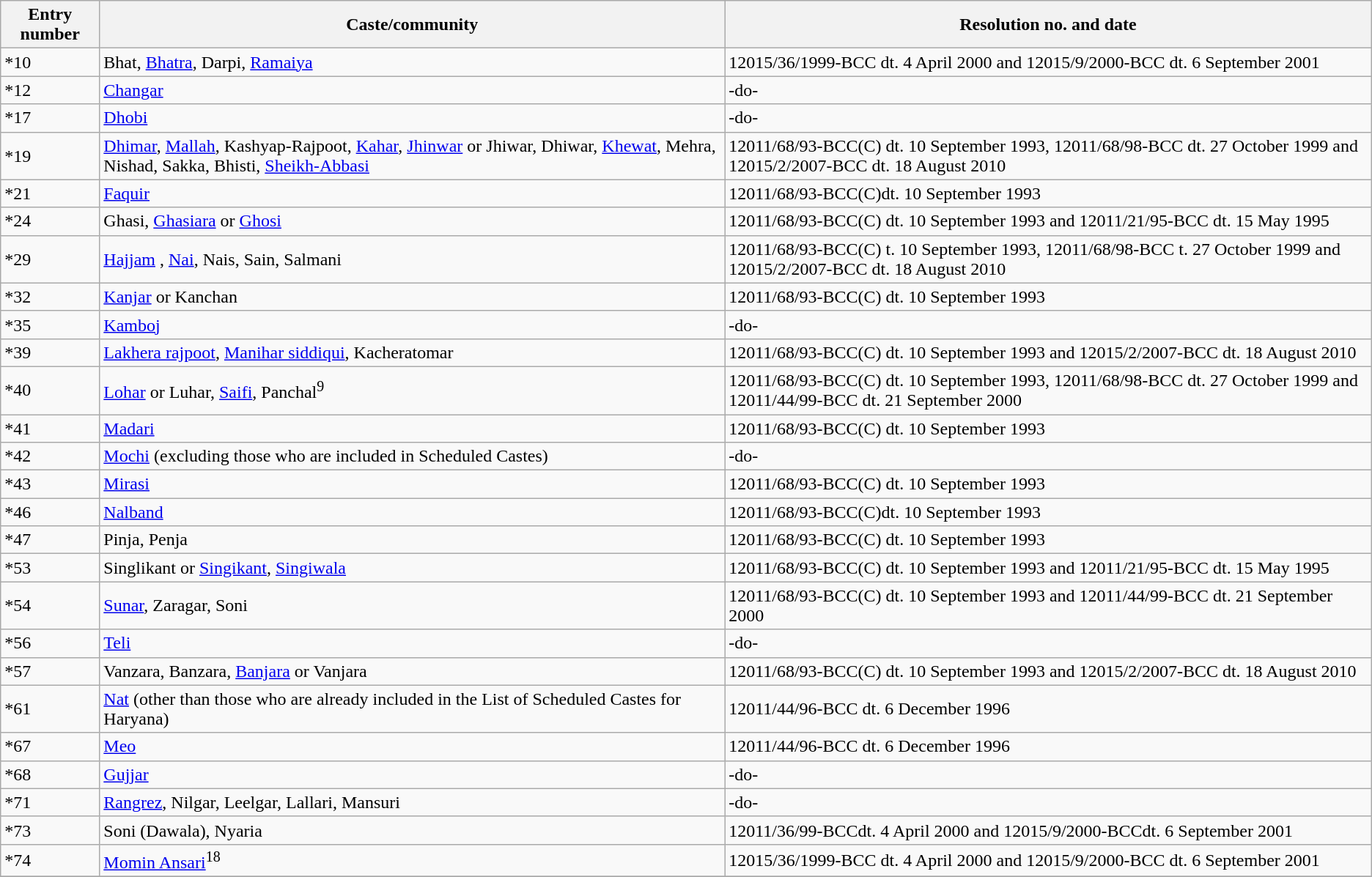<table class="wikitable">
<tr>
<th>Entry number</th>
<th>Caste/community</th>
<th>Resolution no. and date</th>
</tr>
<tr>
<td>*10</td>
<td>Bhat, <a href='#'>Bhatra</a>, Darpi, <a href='#'>Ramaiya</a></td>
<td>12015/36/1999-BCC dt. 4 April 2000 and 12015/9/2000-BCC dt. 6 September 2001</td>
</tr>
<tr>
<td>*12</td>
<td><a href='#'>Changar</a></td>
<td>-do-</td>
</tr>
<tr>
<td>*17</td>
<td><a href='#'>Dhobi</a></td>
<td>-do-</td>
</tr>
<tr>
<td>*19</td>
<td><a href='#'>Dhimar</a>, <a href='#'>Mallah</a>, Kashyap-Rajpoot, <a href='#'>Kahar</a>, <a href='#'>Jhinwar</a> or Jhiwar, Dhiwar, <a href='#'>Khewat</a>, Mehra, Nishad, Sakka, Bhisti, <a href='#'>Sheikh-Abbasi</a></td>
<td>12011/68/93-BCC(C) dt. 10 September 1993, 12011/68/98-BCC dt. 27 October 1999 and 12015/2/2007-BCC dt. 18 August 2010</td>
</tr>
<tr>
<td>*21</td>
<td><a href='#'>Faquir</a></td>
<td>12011/68/93-BCC(C)dt. 10 September 1993</td>
</tr>
<tr>
<td>*24</td>
<td>Ghasi, <a href='#'>Ghasiara</a> or <a href='#'>Ghosi</a> </td>
<td>12011/68/93-BCC(C) dt. 10 September 1993 and 12011/21/95-BCC dt. 15 May 1995</td>
</tr>
<tr>
<td>*29</td>
<td><a href='#'>Hajjam</a> , <a href='#'>Nai</a>, Nais, Sain, Salmani</td>
<td>12011/68/93-BCC(C) t. 10 September 1993, 12011/68/98-BCC t. 27 October 1999 and 12015/2/2007-BCC dt. 18 August 2010</td>
</tr>
<tr>
<td>*32</td>
<td><a href='#'>Kanjar</a> or Kanchan</td>
<td>12011/68/93-BCC(C) dt. 10 September 1993</td>
</tr>
<tr>
<td>*35</td>
<td><a href='#'>Kamboj</a></td>
<td>-do-</td>
</tr>
<tr>
<td>*39</td>
<td><a href='#'>Lakhera rajpoot</a>, <a href='#'>Manihar siddiqui</a>, Kacheratomar</td>
<td>12011/68/93-BCC(C) dt. 10 September 1993 and 12015/2/2007-BCC dt. 18 August 2010</td>
</tr>
<tr>
<td>*40</td>
<td><a href='#'>Lohar</a> or Luhar, <a href='#'>Saifi</a>, Panchal<sup>9</sup></td>
<td>12011/68/93-BCC(C) dt. 10 September 1993, 12011/68/98-BCC dt. 27 October 1999 and 12011/44/99-BCC dt. 21 September 2000</td>
</tr>
<tr>
<td>*41</td>
<td><a href='#'>Madari</a></td>
<td>12011/68/93-BCC(C) dt. 10 September 1993</td>
</tr>
<tr>
<td>*42</td>
<td><a href='#'>Mochi</a> (excluding those who are included in Scheduled Castes)</td>
<td>-do-</td>
</tr>
<tr>
<td>*43</td>
<td><a href='#'>Mirasi</a></td>
<td>12011/68/93-BCC(C) dt. 10 September 1993</td>
</tr>
<tr>
<td>*46</td>
<td><a href='#'>Nalband</a></td>
<td>12011/68/93-BCC(C)dt. 10 September 1993</td>
</tr>
<tr>
<td>*47</td>
<td>Pinja, Penja</td>
<td>12011/68/93-BCC(C) dt. 10 September 1993</td>
</tr>
<tr>
<td>*53</td>
<td>Singlikant or <a href='#'>Singikant</a>, <a href='#'>Singiwala</a></td>
<td>12011/68/93-BCC(C) dt. 10 September 1993 and 12011/21/95-BCC dt. 15 May 1995</td>
</tr>
<tr>
<td>*54</td>
<td><a href='#'>Sunar</a>, Zaragar, Soni </td>
<td>12011/68/93-BCC(C) dt. 10 September 1993 and 12011/44/99-BCC dt. 21 September 2000</td>
</tr>
<tr>
<td>*56</td>
<td><a href='#'>Teli</a> </td>
<td>-do-</td>
</tr>
<tr>
<td>*57</td>
<td>Vanzara, Banzara, <a href='#'>Banjara</a> or Vanjara</td>
<td>12011/68/93-BCC(C) dt. 10 September 1993 and 12015/2/2007-BCC dt. 18 August 2010</td>
</tr>
<tr>
<td>*61</td>
<td><a href='#'>Nat</a> (other than those who are already included in the List of Scheduled Castes for Haryana)</td>
<td>12011/44/96-BCC dt. 6 December 1996</td>
</tr>
<tr>
<td>*67</td>
<td><a href='#'>Meo</a></td>
<td>12011/44/96-BCC dt. 6 December 1996</td>
</tr>
<tr>
<td>*68</td>
<td><a href='#'>Gujjar</a></td>
<td>-do-</td>
</tr>
<tr>
<td>*71</td>
<td><a href='#'>Rangrez</a>, Nilgar, Leelgar, Lallari, Mansuri</td>
<td>-do-</td>
</tr>
<tr>
<td>*73</td>
<td>Soni (Dawala), Nyaria</td>
<td>12011/36/99-BCCdt. 4 April 2000 and 12015/9/2000-BCCdt. 6 September 2001</td>
</tr>
<tr>
<td>*74</td>
<td><a href='#'>Momin Ansari</a><sup>18</sup></td>
<td>12015/36/1999-BCC dt. 4 April 2000 and 12015/9/2000-BCC dt. 6 September 2001</td>
</tr>
<tr>
</tr>
</table>
